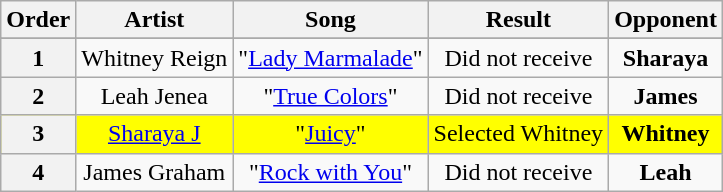<table class="wikitable plainrowheaders" style="text-align: center;">
<tr>
<th>Order</th>
<th>Artist</th>
<th>Song</th>
<th>Result</th>
<th>Opponent</th>
</tr>
<tr>
</tr>
<tr>
<th>1</th>
<td>Whitney Reign</td>
<td>"<a href='#'>Lady Marmalade</a>"</td>
<td>Did not receive</td>
<td><strong>Sharaya</strong></td>
</tr>
<tr>
<th>2</th>
<td>Leah Jenea</td>
<td>"<a href='#'>True Colors</a>"</td>
<td>Did not receive</td>
<td><strong>James</strong></td>
</tr>
<tr bgcolor=yellow>
<th>3</th>
<td><a href='#'>Sharaya J</a></td>
<td>"<a href='#'>Juicy</a>"</td>
<td>Selected Whitney</td>
<td><strong>Whitney</strong></td>
</tr>
<tr>
<th>4</th>
<td>James Graham</td>
<td>"<a href='#'>Rock with You</a>"</td>
<td>Did not receive</td>
<td><strong>Leah</strong></td>
</tr>
</table>
